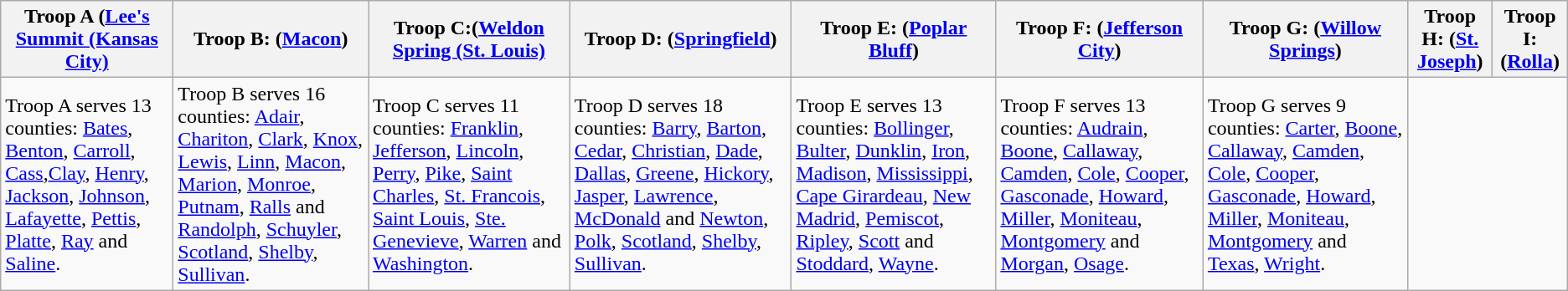<table class="wikitable">
<tr>
<th scope="col">Troop A (<a href='#'>Lee's Summit (Kansas City)</a></th>
<th scope="col">Troop B: (<a href='#'>Macon</a>)</th>
<th scope="col">Troop C:(<a href='#'>Weldon Spring (St. Louis)</a></th>
<th scope="col">Troop D: (<a href='#'>Springfield</a>)</th>
<th scope="col">Troop E: (<a href='#'>Poplar Bluff</a>)</th>
<th scope="col">Troop F: (<a href='#'>Jefferson City</a>)</th>
<th scope="col">Troop G: (<a href='#'>Willow Springs</a>)</th>
<th scope="col">Troop H: (<a href='#'>St. Joseph</a>)</th>
<th scope="col">Troop I: (<a href='#'>Rolla</a>)</th>
</tr>
<tr>
<td>Troop A serves 13 counties: <a href='#'>Bates</a>, <a href='#'>Benton</a>, <a href='#'>Carroll</a>, <a href='#'>Cass</a>,<a href='#'>Clay</a>, <a href='#'>Henry</a>, <a href='#'>Jackson</a>, <a href='#'>Johnson</a>, <a href='#'>Lafayette</a>, <a href='#'>Pettis</a>, <a href='#'>Platte</a>, <a href='#'>Ray</a> and <a href='#'>Saline</a>.</td>
<td>Troop B serves 16 counties: <a href='#'>Adair</a>, <a href='#'>Chariton</a>, <a href='#'>Clark</a>, <a href='#'>Knox</a>, <a href='#'>Lewis</a>, <a href='#'>Linn</a>, <a href='#'>Macon</a>, <a href='#'>Marion</a>, <a href='#'>Monroe</a>, <a href='#'>Putnam</a>, <a href='#'>Ralls</a> and <a href='#'>Randolph</a>, <a href='#'>Schuyler</a>, <a href='#'>Scotland</a>, <a href='#'>Shelby</a>, <a href='#'>Sullivan</a>.</td>
<td>Troop C serves 11 counties: <a href='#'>Franklin</a>, <a href='#'>Jefferson</a>, <a href='#'>Lincoln</a>, <a href='#'>Perry</a>, <a href='#'>Pike</a>, <a href='#'>Saint Charles</a>, <a href='#'>St. Francois</a>, <a href='#'>Saint Louis</a>, <a href='#'>Ste. Genevieve</a>, <a href='#'>Warren</a> and <a href='#'>Washington</a>.</td>
<td>Troop D serves 18 counties: <a href='#'>Barry</a>, <a href='#'>Barton</a>, <a href='#'>Cedar</a>, <a href='#'>Christian</a>, <a href='#'>Dade</a>, <a href='#'>Dallas</a>, <a href='#'>Greene</a>, <a href='#'>Hickory</a>, <a href='#'>Jasper</a>, <a href='#'>Lawrence</a>, <a href='#'>McDonald</a> and <a href='#'>Newton</a>, <a href='#'>Polk</a>, <a href='#'>Scotland</a>, <a href='#'>Shelby</a>, <a href='#'>Sullivan</a>.</td>
<td>Troop E serves 13 counties: <a href='#'>Bollinger</a>, <a href='#'>Bulter</a>, <a href='#'>Dunklin</a>, <a href='#'>Iron</a>, <a href='#'>Madison</a>, <a href='#'>Mississippi</a>, <a href='#'>Cape Girardeau</a>, <a href='#'>New Madrid</a>, <a href='#'>Pemiscot</a>, <a href='#'>Ripley</a>, <a href='#'>Scott</a> and <a href='#'>Stoddard</a>, <a href='#'>Wayne</a>.</td>
<td>Troop F serves 13 counties: <a href='#'>Audrain</a>, <a href='#'>Boone</a>, <a href='#'>Callaway</a>, <a href='#'>Camden</a>, <a href='#'>Cole</a>, <a href='#'>Cooper</a>, <a href='#'>Gasconade</a>, <a href='#'>Howard</a>, <a href='#'>Miller</a>, <a href='#'>Moniteau</a>, <a href='#'>Montgomery</a> and <a href='#'>Morgan</a>, <a href='#'>Osage</a>.</td>
<td>Troop G serves 9 counties: <a href='#'>Carter</a>, <a href='#'>Boone</a>, <a href='#'>Callaway</a>, <a href='#'>Camden</a>, <a href='#'>Cole</a>, <a href='#'>Cooper</a>, <a href='#'>Gasconade</a>, <a href='#'>Howard</a>, <a href='#'>Miller</a>, <a href='#'>Moniteau</a>, <a href='#'>Montgomery</a> and <a href='#'>Texas</a>, <a href='#'>Wright</a>.</td>
</tr>
</table>
